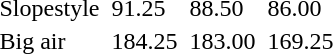<table>
<tr>
<td>Slopestyle</td>
<td></td>
<td>91.25</td>
<td></td>
<td>88.50</td>
<td></td>
<td>86.00</td>
</tr>
<tr>
<td>Big air</td>
<td></td>
<td>184.25</td>
<td></td>
<td>183.00</td>
<td></td>
<td>169.25</td>
</tr>
</table>
